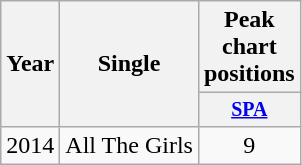<table class="wikitable" style="text-align:center;">
<tr>
<th rowspan="2">Year</th>
<th rowspan="2">Single</th>
<th colspan="1">Peak chart positions</th>
</tr>
<tr style="font-size:smaller;">
<th style="width:45px;"><a href='#'>SPA</a></th>
</tr>
<tr>
<td rowspan="3">2014</td>
<td style="text-align:left;">All The Girls</td>
<td>9</td>
</tr>
</table>
